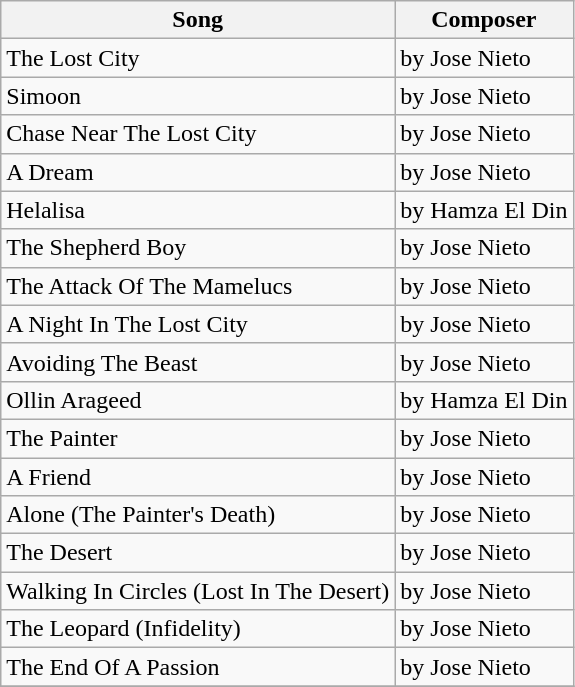<table class="wikitable">
<tr>
<th>Song</th>
<th>Composer</th>
</tr>
<tr>
<td>The Lost City</td>
<td>by Jose Nieto</td>
</tr>
<tr>
<td>Simoon</td>
<td>by Jose Nieto</td>
</tr>
<tr>
<td>Chase Near The Lost City</td>
<td>by Jose Nieto</td>
</tr>
<tr>
<td>A Dream</td>
<td>by Jose Nieto</td>
</tr>
<tr>
<td>Helalisa</td>
<td>by Hamza El Din</td>
</tr>
<tr>
<td>The Shepherd Boy</td>
<td>by Jose Nieto</td>
</tr>
<tr>
<td>The Attack Of The Mamelucs</td>
<td>by Jose Nieto</td>
</tr>
<tr>
<td>A Night In The Lost City</td>
<td>by Jose Nieto</td>
</tr>
<tr>
<td>Avoiding The Beast</td>
<td>by Jose Nieto</td>
</tr>
<tr>
<td>Ollin Arageed</td>
<td>by Hamza El Din</td>
</tr>
<tr>
<td>The Painter</td>
<td>by Jose Nieto</td>
</tr>
<tr>
<td>A Friend</td>
<td>by Jose Nieto</td>
</tr>
<tr>
<td>Alone (The Painter's Death)</td>
<td>by Jose Nieto</td>
</tr>
<tr>
<td>The Desert</td>
<td>by Jose Nieto</td>
</tr>
<tr>
<td>Walking In Circles (Lost In The Desert)</td>
<td>by Jose Nieto</td>
</tr>
<tr>
<td>The Leopard (Infidelity)</td>
<td>by Jose Nieto</td>
</tr>
<tr>
<td>The End Of A Passion</td>
<td>by Jose Nieto</td>
</tr>
<tr>
</tr>
</table>
